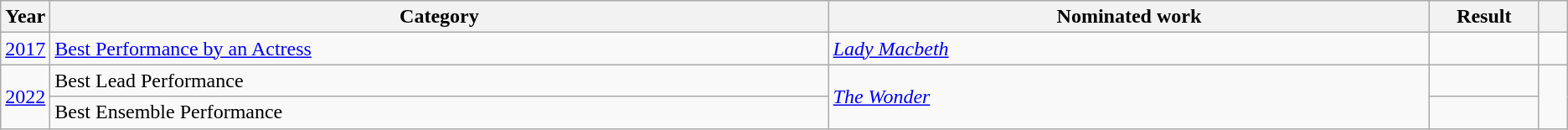<table class="wikitable sortable">
<tr>
<th scope="col" style="width:1em;">Year</th>
<th scope="col" style="width:39em;">Category</th>
<th scope="col" style="width:30em;">Nominated work</th>
<th scope="col" style="width:5em;">Result</th>
<th scope="col" style="width:1em;"class="unsortable"></th>
</tr>
<tr>
<td><a href='#'>2017</a></td>
<td><a href='#'>Best Performance by an Actress</a></td>
<td><em><a href='#'>Lady Macbeth</a></em></td>
<td></td>
<td align="center"></td>
</tr>
<tr>
<td rowspan="2"><a href='#'>2022</a></td>
<td>Best Lead Performance</td>
<td rowspan="2"><em><a href='#'>The Wonder</a></em></td>
<td></td>
<td align="center" rowspan="2"></td>
</tr>
<tr>
<td>Best Ensemble Performance</td>
<td></td>
</tr>
</table>
